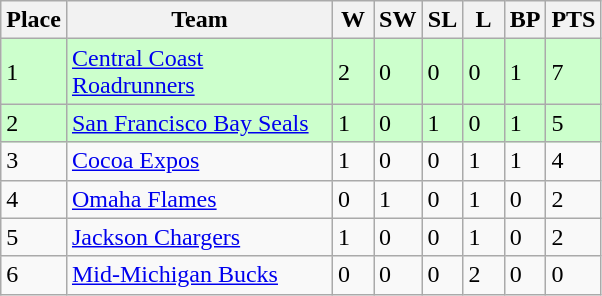<table class="wikitable">
<tr>
<th>Place</th>
<th width="170">Team</th>
<th width="20">W</th>
<th width="20">SW</th>
<th width="20">SL</th>
<th width="20">L</th>
<th width="20">BP</th>
<th width="25">PTS</th>
</tr>
<tr bgcolor=#ccffcc>
<td>1</td>
<td><a href='#'>Central Coast Roadrunners</a></td>
<td>2</td>
<td>0</td>
<td>0</td>
<td>0</td>
<td>1</td>
<td>7</td>
</tr>
<tr bgcolor=#ccffcc>
<td>2</td>
<td><a href='#'>San Francisco Bay Seals</a></td>
<td>1</td>
<td>0</td>
<td>1</td>
<td>0</td>
<td>1</td>
<td>5</td>
</tr>
<tr>
<td>3</td>
<td><a href='#'>Cocoa Expos</a></td>
<td>1</td>
<td>0</td>
<td>0</td>
<td>1</td>
<td>1</td>
<td>4</td>
</tr>
<tr>
<td>4</td>
<td><a href='#'>Omaha Flames</a></td>
<td>0</td>
<td>1</td>
<td>0</td>
<td>1</td>
<td>0</td>
<td>2</td>
</tr>
<tr>
<td>5</td>
<td><a href='#'>Jackson Chargers</a></td>
<td>1</td>
<td>0</td>
<td>0</td>
<td>1</td>
<td>0</td>
<td>2</td>
</tr>
<tr>
<td>6</td>
<td><a href='#'>Mid-Michigan Bucks</a></td>
<td>0</td>
<td>0</td>
<td>0</td>
<td>2</td>
<td>0</td>
<td>0</td>
</tr>
</table>
